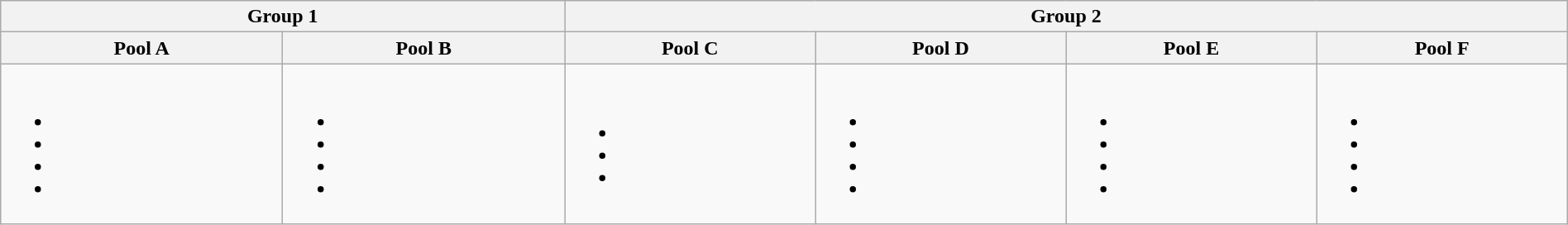<table class="wikitable" width="100%">
<tr>
<th colspan="2">Group 1</th>
<th colspan="4">Group 2</th>
</tr>
<tr>
<th width=18%>Pool A</th>
<th width=18%>Pool B</th>
<th width=16%>Pool C</th>
<th width=16%>Pool D</th>
<th width=16%>Pool E</th>
<th width=16%>Pool F</th>
</tr>
<tr>
<td><br><ul><li></li><li></li><li></li><li></li></ul></td>
<td><br><ul><li></li><li></li><li></li><li></li></ul></td>
<td><br><ul><li></li><li></li><li></li></ul></td>
<td><br><ul><li></li><li></li><li></li><li></li></ul></td>
<td><br><ul><li></li><li></li><li></li><li></li></ul></td>
<td><br><ul><li></li><li></li><li></li><li></li></ul></td>
</tr>
</table>
